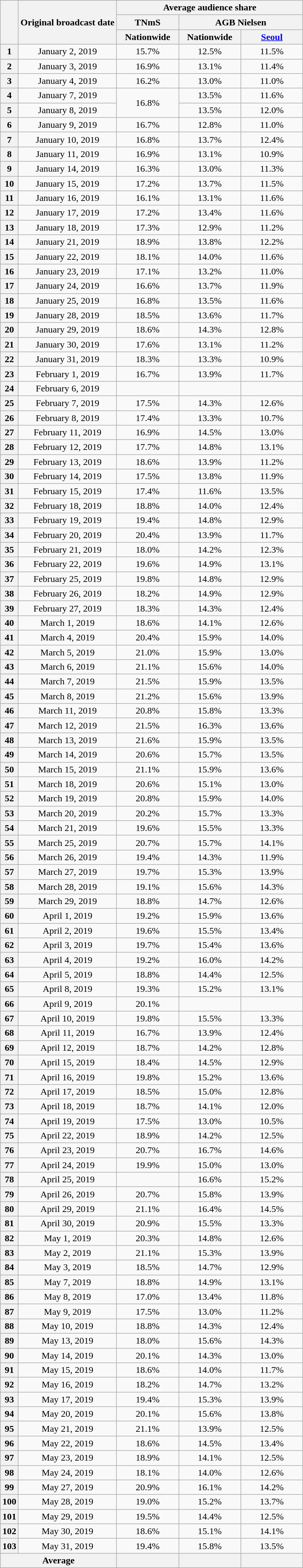<table class="wikitable" style="text-align:center">
<tr>
<th rowspan="3"></th>
<th rowspan="3">Original broadcast date</th>
<th colspan="3">Average audience share</th>
</tr>
<tr>
<th>TNmS</th>
<th colspan="2">AGB Nielsen</th>
</tr>
<tr>
<th width=100>Nationwide</th>
<th width=100>Nationwide</th>
<th width=100><a href='#'>Seoul</a></th>
</tr>
<tr>
<th>1</th>
<td>January 2, 2019</td>
<td>15.7%</td>
<td>12.5% </td>
<td>11.5% </td>
</tr>
<tr>
<th>2</th>
<td>January 3, 2019</td>
<td>16.9%</td>
<td>13.1% </td>
<td>11.4% </td>
</tr>
<tr>
<th>3</th>
<td>January 4, 2019</td>
<td>16.2%</td>
<td>13.0% </td>
<td>11.0% </td>
</tr>
<tr>
<th>4</th>
<td>January 7, 2019</td>
<td rowspan=2>16.8%</td>
<td>13.5% </td>
<td>11.6% </td>
</tr>
<tr>
<th>5</th>
<td>January 8, 2019</td>
<td>13.5% </td>
<td>12.0% </td>
</tr>
<tr>
<th>6</th>
<td>January 9, 2019</td>
<td>16.7%</td>
<td>12.8% </td>
<td>11.0% </td>
</tr>
<tr>
<th>7</th>
<td>January 10, 2019</td>
<td>16.8%</td>
<td>13.7% </td>
<td>12.4% </td>
</tr>
<tr>
<th>8</th>
<td>January 11, 2019</td>
<td>16.9%</td>
<td>13.1% </td>
<td>10.9% </td>
</tr>
<tr>
<th>9</th>
<td>January 14, 2019</td>
<td>16.3%</td>
<td>13.0% </td>
<td>11.3% </td>
</tr>
<tr>
<th>10</th>
<td>January 15, 2019</td>
<td>17.2%</td>
<td>13.7% </td>
<td>11.5% </td>
</tr>
<tr>
<th>11</th>
<td>January 16, 2019</td>
<td>16.1%</td>
<td>13.1% </td>
<td>11.6% </td>
</tr>
<tr>
<th>12</th>
<td>January 17, 2019</td>
<td>17.2%</td>
<td>13.4% </td>
<td>11.6% </td>
</tr>
<tr>
<th>13</th>
<td>January 18, 2019</td>
<td>17.3%</td>
<td>12.9% </td>
<td>11.2% </td>
</tr>
<tr>
<th>14</th>
<td>January 21, 2019</td>
<td>18.9%</td>
<td>13.8% </td>
<td>12.2% </td>
</tr>
<tr>
<th>15</th>
<td>January 22, 2019</td>
<td>18.1%</td>
<td>14.0% </td>
<td>11.6% </td>
</tr>
<tr>
<th>16</th>
<td>January 23, 2019</td>
<td>17.1%</td>
<td>13.2% </td>
<td>11.0% </td>
</tr>
<tr>
<th>17</th>
<td>January 24, 2019</td>
<td>16.6%</td>
<td>13.7% </td>
<td>11.9% </td>
</tr>
<tr>
<th>18</th>
<td>January 25, 2019</td>
<td>16.8%</td>
<td>13.5% </td>
<td>11.6% </td>
</tr>
<tr>
<th>19</th>
<td>January 28, 2019</td>
<td>18.5%</td>
<td>13.6% </td>
<td>11.7% </td>
</tr>
<tr>
<th>20</th>
<td>January 29, 2019</td>
<td>18.6%</td>
<td>14.3% </td>
<td>12.8% </td>
</tr>
<tr>
<th>21</th>
<td>January 30, 2019</td>
<td>17.6%</td>
<td>13.1% </td>
<td>11.2% </td>
</tr>
<tr>
<th>22</th>
<td>January 31, 2019</td>
<td>18.3%</td>
<td>13.3% </td>
<td>10.9% </td>
</tr>
<tr>
<th>23</th>
<td>February 1, 2019</td>
<td>16.7%</td>
<td>13.9% </td>
<td>11.7% </td>
</tr>
<tr>
<th>24</th>
<td>February 6, 2019</td>
<td></td>
<td> </td>
<td> </td>
</tr>
<tr>
<th>25</th>
<td>February 7, 2019</td>
<td>17.5%</td>
<td>14.3% </td>
<td>12.6% </td>
</tr>
<tr>
<th>26</th>
<td>February 8, 2019</td>
<td>17.4%</td>
<td>13.3% </td>
<td>10.7% </td>
</tr>
<tr>
<th>27</th>
<td>February 11, 2019</td>
<td>16.9%</td>
<td>14.5% </td>
<td>13.0% </td>
</tr>
<tr>
<th>28</th>
<td>February 12, 2019</td>
<td>17.7%</td>
<td>14.8% </td>
<td>13.1% </td>
</tr>
<tr>
<th>29</th>
<td>February 13, 2019</td>
<td>18.6%</td>
<td>13.9% </td>
<td>11.2% </td>
</tr>
<tr>
<th>30</th>
<td>February 14, 2019</td>
<td>17.5%</td>
<td>13.8% </td>
<td>11.9% </td>
</tr>
<tr>
<th>31</th>
<td>February 15, 2019</td>
<td>17.4%</td>
<td>11.6% </td>
<td>13.5% </td>
</tr>
<tr>
<th>32</th>
<td>February 18, 2019</td>
<td>18.8%</td>
<td>14.0% </td>
<td>12.4% </td>
</tr>
<tr>
<th>33</th>
<td>February 19, 2019</td>
<td>19.4%</td>
<td>14.8% </td>
<td>12.9% </td>
</tr>
<tr>
<th>34</th>
<td>February 20, 2019</td>
<td>20.4%</td>
<td>13.9% </td>
<td>11.7% </td>
</tr>
<tr>
<th>35</th>
<td>February 21, 2019</td>
<td>18.0%</td>
<td>14.2% </td>
<td>12.3% </td>
</tr>
<tr>
<th>36</th>
<td>February 22, 2019</td>
<td>19.6%</td>
<td>14.9% </td>
<td>13.1% </td>
</tr>
<tr>
<th>37</th>
<td>February 25, 2019</td>
<td>19.8%</td>
<td>14.8% </td>
<td>12.9% </td>
</tr>
<tr>
<th>38</th>
<td>February 26, 2019</td>
<td>18.2%</td>
<td>14.9% </td>
<td>12.9% </td>
</tr>
<tr>
<th>39</th>
<td>February 27, 2019</td>
<td>18.3%</td>
<td>14.3% </td>
<td>12.4% </td>
</tr>
<tr>
<th>40</th>
<td>March 1, 2019 </td>
<td>18.6%</td>
<td>14.1% </td>
<td>12.6% </td>
</tr>
<tr>
<th>41</th>
<td>March 4, 2019</td>
<td>20.4%</td>
<td>15.9% </td>
<td>14.0% </td>
</tr>
<tr>
<th>42</th>
<td>March 5, 2019</td>
<td>21.0%</td>
<td>15.9% </td>
<td>13.0% </td>
</tr>
<tr>
<th>43</th>
<td>March 6, 2019</td>
<td>21.1%</td>
<td>15.6% </td>
<td>14.0% </td>
</tr>
<tr>
<th>44</th>
<td>March 7, 2019</td>
<td>21.5%</td>
<td>15.9% </td>
<td>13.5% </td>
</tr>
<tr>
<th>45</th>
<td>March 8, 2019</td>
<td>21.2%</td>
<td>15.6% </td>
<td>13.9% </td>
</tr>
<tr>
<th>46</th>
<td>March 11, 2019</td>
<td>20.8%</td>
<td>15.8% </td>
<td>13.3% </td>
</tr>
<tr>
<th>47</th>
<td>March 12, 2019</td>
<td>21.5%</td>
<td>16.3% </td>
<td>13.6% </td>
</tr>
<tr>
<th>48</th>
<td>March 13, 2019</td>
<td>21.6%</td>
<td>15.9% </td>
<td>13.5% </td>
</tr>
<tr>
<th>49</th>
<td>March 14, 2019</td>
<td>20.6%</td>
<td>15.7% </td>
<td>13.5% </td>
</tr>
<tr>
<th>50</th>
<td>March 15, 2019</td>
<td>21.1%</td>
<td>15.9% </td>
<td>13.6% </td>
</tr>
<tr>
<th>51</th>
<td>March 18, 2019</td>
<td>20.6%</td>
<td>15.1% </td>
<td>13.0% </td>
</tr>
<tr>
<th>52</th>
<td>March 19, 2019</td>
<td>20.8%</td>
<td>15.9% </td>
<td>14.0% </td>
</tr>
<tr>
<th>53</th>
<td>March 20, 2019</td>
<td>20.2%</td>
<td>15.7% </td>
<td>13.3% </td>
</tr>
<tr>
<th>54</th>
<td>March 21, 2019</td>
<td>19.6%</td>
<td>15.5% </td>
<td>13.3% </td>
</tr>
<tr>
<th>55</th>
<td>March 25, 2019 </td>
<td>20.7%</td>
<td>15.7% </td>
<td>14.1% </td>
</tr>
<tr>
<th>56</th>
<td>March 26, 2019</td>
<td>19.4%</td>
<td>14.3% </td>
<td>11.9% </td>
</tr>
<tr>
<th>57</th>
<td>March 27, 2019</td>
<td>19.7%</td>
<td>15.3% </td>
<td>13.9% </td>
</tr>
<tr>
<th>58</th>
<td>March 28, 2019</td>
<td>19.1%</td>
<td>15.6% </td>
<td>14.3% </td>
</tr>
<tr>
<th>59</th>
<td>March 29, 2019</td>
<td>18.8%</td>
<td>14.7% </td>
<td>12.6% </td>
</tr>
<tr>
<th>60</th>
<td>April 1, 2019</td>
<td>19.2%</td>
<td>15.9% </td>
<td>13.6% </td>
</tr>
<tr>
<th>61</th>
<td>April 2, 2019</td>
<td>19.6%</td>
<td>15.5% </td>
<td>13.4% </td>
</tr>
<tr>
<th>62</th>
<td>April 3, 2019</td>
<td>19.7%</td>
<td>15.4% </td>
<td>13.6% </td>
</tr>
<tr>
<th>63</th>
<td>April 4, 2019</td>
<td>19.2%</td>
<td>16.0% </td>
<td>14.2% </td>
</tr>
<tr>
<th>64</th>
<td>April 5, 2019</td>
<td>18.8%</td>
<td>14.4% </td>
<td>12.5% </td>
</tr>
<tr>
<th>65</th>
<td>April 8, 2019</td>
<td>19.3%</td>
<td>15.2% </td>
<td>13.1% </td>
</tr>
<tr>
<th>66</th>
<td>April 9, 2019</td>
<td>20.1%</td>
<td> </td>
<td> </td>
</tr>
<tr>
<th>67</th>
<td>April 10, 2019</td>
<td>19.8%</td>
<td>15.5% </td>
<td>13.3% </td>
</tr>
<tr>
<th>68</th>
<td>April 11, 2019</td>
<td>16.7%</td>
<td>13.9% </td>
<td>12.4% </td>
</tr>
<tr>
<th>69</th>
<td>April 12, 2019</td>
<td>18.7%</td>
<td>14.2% </td>
<td>12.8% </td>
</tr>
<tr>
<th>70</th>
<td>April 15, 2019</td>
<td>18.4%</td>
<td>14.5% </td>
<td>12.9% </td>
</tr>
<tr>
<th>71</th>
<td>April 16, 2019</td>
<td>19.8%</td>
<td>15.2% </td>
<td>13.6% </td>
</tr>
<tr>
<th>72</th>
<td>April 17, 2019</td>
<td>18.5%</td>
<td>15.0% </td>
<td>12.8% </td>
</tr>
<tr>
<th>73</th>
<td>April 18, 2019</td>
<td>18.7%</td>
<td>14.1% </td>
<td>12.0% </td>
</tr>
<tr>
<th>74</th>
<td>April 19, 2019</td>
<td>17.5%</td>
<td>13.0% </td>
<td>10.5% </td>
</tr>
<tr>
<th>75</th>
<td>April 22, 2019</td>
<td>18.9%</td>
<td>14.2% </td>
<td>12.5% </td>
</tr>
<tr>
<th>76</th>
<td>April 23, 2019</td>
<td>20.7%</td>
<td>16.7% </td>
<td>14.6% </td>
</tr>
<tr>
<th>77</th>
<td>April 24, 2019</td>
<td>19.9%</td>
<td>15.0% </td>
<td>13.0% </td>
</tr>
<tr>
<th>78</th>
<td>April 25, 2019</td>
<td></td>
<td>16.6% </td>
<td>15.2% </td>
</tr>
<tr>
<th>79</th>
<td>April 26, 2019</td>
<td>20.7%</td>
<td>15.8% </td>
<td>13.9% </td>
</tr>
<tr>
<th>80</th>
<td>April 29, 2019</td>
<td>21.1%</td>
<td>16.4% </td>
<td>14.5% </td>
</tr>
<tr>
<th>81</th>
<td>April 30, 2019</td>
<td>20.9%</td>
<td>15.5% </td>
<td>13.3% </td>
</tr>
<tr>
<th>82</th>
<td>May 1, 2019</td>
<td>20.3%</td>
<td>14.8% </td>
<td>12.6% </td>
</tr>
<tr>
<th>83</th>
<td>May 2, 2019</td>
<td>21.1%</td>
<td>15.3% </td>
<td>13.9% </td>
</tr>
<tr>
<th>84</th>
<td>May 3, 2019</td>
<td>18.5%</td>
<td>14.7% </td>
<td>12.9% </td>
</tr>
<tr>
<th>85</th>
<td>May 7, 2019</td>
<td>18.8%</td>
<td>14.9% </td>
<td>13.1% </td>
</tr>
<tr>
<th>86</th>
<td>May 8, 2019</td>
<td>17.0%</td>
<td>13.4% </td>
<td>11.8% </td>
</tr>
<tr>
<th>87</th>
<td>May 9, 2019</td>
<td>17.5%</td>
<td>13.0% </td>
<td>11.2% </td>
</tr>
<tr>
<th>88</th>
<td>May 10, 2019</td>
<td>18.8%</td>
<td>14.3% </td>
<td>12.4% </td>
</tr>
<tr>
<th>89</th>
<td>May 13, 2019</td>
<td>18.0%</td>
<td>15.6% </td>
<td>14.3% </td>
</tr>
<tr>
<th>90</th>
<td>May 14, 2019</td>
<td>20.1%</td>
<td>14.3% </td>
<td>13.0% </td>
</tr>
<tr>
<th>91</th>
<td>May 15, 2019</td>
<td>18.6%</td>
<td>14.0% </td>
<td>11.7% </td>
</tr>
<tr>
<th>92</th>
<td>May 16, 2019</td>
<td>18.2%</td>
<td>14.7% </td>
<td>13.2% </td>
</tr>
<tr>
<th>93</th>
<td>May 17, 2019</td>
<td>19.4%</td>
<td>15.3% </td>
<td>13.9% </td>
</tr>
<tr>
<th>94</th>
<td>May 20, 2019</td>
<td>20.1%</td>
<td>15.6% </td>
<td>13.8% </td>
</tr>
<tr>
<th>95</th>
<td>May 21, 2019</td>
<td>21.1%</td>
<td>13.9% </td>
<td>12.5% </td>
</tr>
<tr>
<th>96</th>
<td>May 22, 2019</td>
<td>18.6%</td>
<td>14.5% </td>
<td>13.4% </td>
</tr>
<tr>
<th>97</th>
<td>May 23, 2019</td>
<td>18.9%</td>
<td>14.1% </td>
<td>12.5% </td>
</tr>
<tr>
<th>98</th>
<td>May 24, 2019</td>
<td>18.1%</td>
<td>14.0% </td>
<td>12.6% </td>
</tr>
<tr>
<th>99</th>
<td>May 27, 2019</td>
<td>20.9%</td>
<td>16.1% </td>
<td>14.2% </td>
</tr>
<tr>
<th>100</th>
<td>May 28, 2019</td>
<td>19.0%</td>
<td>15.2% </td>
<td>13.7% </td>
</tr>
<tr>
<th>101</th>
<td>May 29, 2019</td>
<td>19.5%</td>
<td>14.4% </td>
<td>12.5% </td>
</tr>
<tr>
<th>102</th>
<td>May 30, 2019</td>
<td>18.6%</td>
<td>15.1% </td>
<td>14.1% </td>
</tr>
<tr>
<th>103</th>
<td>May 31, 2019</td>
<td>19.4%</td>
<td>15.8% </td>
<td>13.5% </td>
</tr>
<tr>
<th colspan="2">Average</th>
<th></th>
<th></th>
<th></th>
</tr>
</table>
